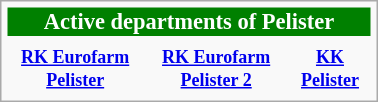<table class="infobox" style="font-size: 75%; width: 21em; text-align: center">
<tr>
<th colspan=3 style="font-size: 125%; background-color:green; color: #FFFFFF">Active departments of Pelister</th>
</tr>
<tr>
<th></th>
<th></th>
<th></th>
</tr>
<tr>
<th><a href='#'>RK Eurofarm Pelister</a></th>
<th><a href='#'>RK Eurofarm Pelister 2</a></th>
<th><a href='#'>KK Pelister</a></th>
</tr>
</table>
